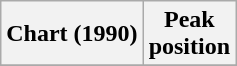<table class="wikitable plainrowheaders" style="text-align:center">
<tr>
<th scope="col">Chart (1990)</th>
<th scope="col">Peak<br>position</th>
</tr>
<tr>
</tr>
</table>
